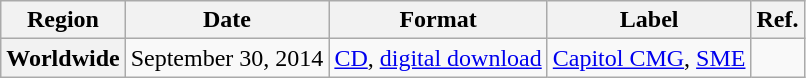<table class="wikitable plainrowheaders">
<tr>
<th scope="col">Region</th>
<th scope="col">Date</th>
<th scope="col">Format</th>
<th scope="col">Label</th>
<th scope="col">Ref.</th>
</tr>
<tr>
<th scope="row">Worldwide</th>
<td>September 30, 2014</td>
<td><a href='#'>CD</a>, <a href='#'>digital download</a></td>
<td><a href='#'>Capitol CMG</a>, <a href='#'>SME</a></td>
<td></td>
</tr>
</table>
